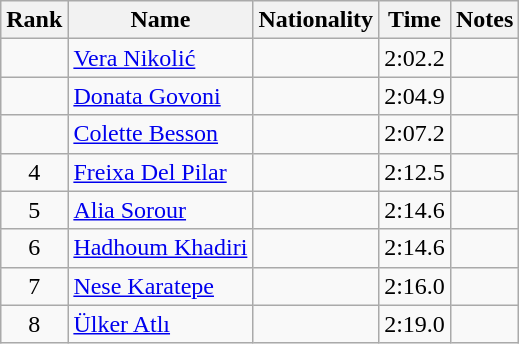<table class="wikitable sortable" style="text-align:center">
<tr>
<th>Rank</th>
<th>Name</th>
<th>Nationality</th>
<th>Time</th>
<th>Notes</th>
</tr>
<tr>
<td></td>
<td align=left><a href='#'>Vera Nikolić</a></td>
<td align=left></td>
<td>2:02.2</td>
<td></td>
</tr>
<tr>
<td></td>
<td align=left><a href='#'>Donata Govoni</a></td>
<td align=left></td>
<td>2:04.9</td>
<td></td>
</tr>
<tr>
<td></td>
<td align=left><a href='#'>Colette Besson</a></td>
<td align=left></td>
<td>2:07.2</td>
<td></td>
</tr>
<tr>
<td>4</td>
<td align=left><a href='#'>Freixa Del Pilar</a></td>
<td align=left></td>
<td>2:12.5</td>
<td></td>
</tr>
<tr>
<td>5</td>
<td align=left><a href='#'>Alia Sorour</a></td>
<td align=left></td>
<td>2:14.6</td>
<td></td>
</tr>
<tr>
<td>6</td>
<td align=left><a href='#'>Hadhoum Khadiri</a></td>
<td align=left></td>
<td>2:14.6</td>
<td></td>
</tr>
<tr>
<td>7</td>
<td align=left><a href='#'>Nese Karatepe</a></td>
<td align=left></td>
<td>2:16.0</td>
<td></td>
</tr>
<tr>
<td>8</td>
<td align=left><a href='#'>Ülker Atlı</a></td>
<td align=left></td>
<td>2:19.0</td>
<td></td>
</tr>
</table>
